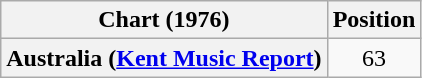<table class="wikitable sortable plainrowheaders" style="text-align:center">
<tr>
<th>Chart (1976)</th>
<th>Position</th>
</tr>
<tr>
<th scope="row">Australia (<a href='#'>Kent Music Report</a>)</th>
<td>63</td>
</tr>
</table>
